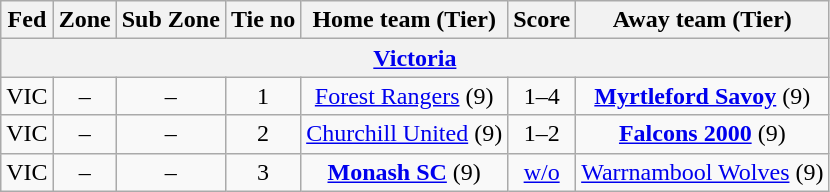<table class="wikitable" style="text-align:center">
<tr>
<th>Fed</th>
<th>Zone</th>
<th>Sub Zone</th>
<th>Tie no</th>
<th>Home team (Tier)</th>
<th>Score</th>
<th>Away team (Tier)</th>
</tr>
<tr>
<th colspan=7><a href='#'>Victoria</a></th>
</tr>
<tr>
<td>VIC</td>
<td>–</td>
<td>–</td>
<td>1</td>
<td><a href='#'>Forest Rangers</a> (9)</td>
<td>1–4</td>
<td><strong><a href='#'>Myrtleford Savoy</a></strong> (9)</td>
</tr>
<tr>
<td>VIC</td>
<td>–</td>
<td>–</td>
<td>2</td>
<td><a href='#'>Churchill United</a> (9)</td>
<td>1–2</td>
<td><strong><a href='#'>Falcons 2000</a></strong> (9)</td>
</tr>
<tr>
<td>VIC</td>
<td>–</td>
<td>–</td>
<td>3</td>
<td><strong><a href='#'>Monash SC</a></strong> (9)</td>
<td><a href='#'>w/o</a></td>
<td><a href='#'>Warrnambool Wolves</a> (9)</td>
</tr>
</table>
